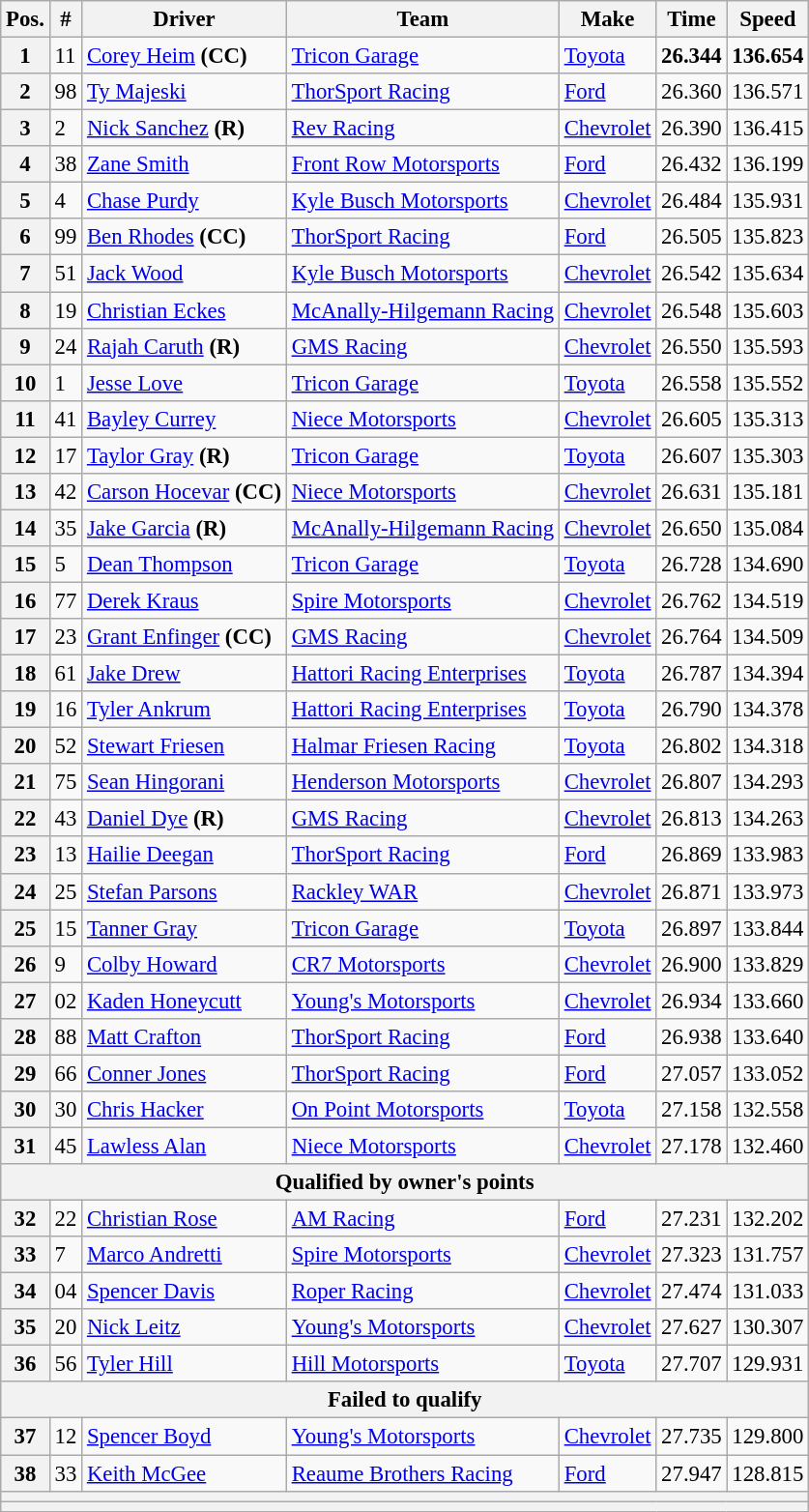<table class="wikitable" style="font-size:95%">
<tr>
<th>Pos.</th>
<th>#</th>
<th>Driver</th>
<th>Team</th>
<th>Make</th>
<th>Time</th>
<th>Speed</th>
</tr>
<tr>
<th>1</th>
<td>11</td>
<td><a href='#'>Corey Heim</a> <strong>(CC)</strong></td>
<td><a href='#'>Tricon Garage</a></td>
<td><a href='#'>Toyota</a></td>
<td><strong>26.344</strong></td>
<td><strong>136.654</strong></td>
</tr>
<tr>
<th>2</th>
<td>98</td>
<td><a href='#'>Ty Majeski</a></td>
<td><a href='#'>ThorSport Racing</a></td>
<td><a href='#'>Ford</a></td>
<td>26.360</td>
<td>136.571</td>
</tr>
<tr>
<th>3</th>
<td>2</td>
<td><a href='#'>Nick Sanchez</a> <strong>(R)</strong></td>
<td><a href='#'>Rev Racing</a></td>
<td><a href='#'>Chevrolet</a></td>
<td>26.390</td>
<td>136.415</td>
</tr>
<tr>
<th>4</th>
<td>38</td>
<td><a href='#'>Zane Smith</a></td>
<td><a href='#'>Front Row Motorsports</a></td>
<td><a href='#'>Ford</a></td>
<td>26.432</td>
<td>136.199</td>
</tr>
<tr>
<th>5</th>
<td>4</td>
<td><a href='#'>Chase Purdy</a></td>
<td><a href='#'>Kyle Busch Motorsports</a></td>
<td><a href='#'>Chevrolet</a></td>
<td>26.484</td>
<td>135.931</td>
</tr>
<tr>
<th>6</th>
<td>99</td>
<td><a href='#'>Ben Rhodes</a> <strong>(CC)</strong></td>
<td><a href='#'>ThorSport Racing</a></td>
<td><a href='#'>Ford</a></td>
<td>26.505</td>
<td>135.823</td>
</tr>
<tr>
<th>7</th>
<td>51</td>
<td><a href='#'>Jack Wood</a></td>
<td><a href='#'>Kyle Busch Motorsports</a></td>
<td><a href='#'>Chevrolet</a></td>
<td>26.542</td>
<td>135.634</td>
</tr>
<tr>
<th>8</th>
<td>19</td>
<td><a href='#'>Christian Eckes</a></td>
<td><a href='#'>McAnally-Hilgemann Racing</a></td>
<td><a href='#'>Chevrolet</a></td>
<td>26.548</td>
<td>135.603</td>
</tr>
<tr>
<th>9</th>
<td>24</td>
<td><a href='#'>Rajah Caruth</a> <strong>(R)</strong></td>
<td><a href='#'>GMS Racing</a></td>
<td><a href='#'>Chevrolet</a></td>
<td>26.550</td>
<td>135.593</td>
</tr>
<tr>
<th>10</th>
<td>1</td>
<td><a href='#'>Jesse Love</a></td>
<td><a href='#'>Tricon Garage</a></td>
<td><a href='#'>Toyota</a></td>
<td>26.558</td>
<td>135.552</td>
</tr>
<tr>
<th>11</th>
<td>41</td>
<td><a href='#'>Bayley Currey</a></td>
<td><a href='#'>Niece Motorsports</a></td>
<td><a href='#'>Chevrolet</a></td>
<td>26.605</td>
<td>135.313</td>
</tr>
<tr>
<th>12</th>
<td>17</td>
<td><a href='#'>Taylor Gray</a> <strong>(R)</strong></td>
<td><a href='#'>Tricon Garage</a></td>
<td><a href='#'>Toyota</a></td>
<td>26.607</td>
<td>135.303</td>
</tr>
<tr>
<th>13</th>
<td>42</td>
<td><a href='#'>Carson Hocevar</a> <strong>(CC)</strong></td>
<td><a href='#'>Niece Motorsports</a></td>
<td><a href='#'>Chevrolet</a></td>
<td>26.631</td>
<td>135.181</td>
</tr>
<tr>
<th>14</th>
<td>35</td>
<td><a href='#'>Jake Garcia</a> <strong>(R)</strong></td>
<td><a href='#'>McAnally-Hilgemann Racing</a></td>
<td><a href='#'>Chevrolet</a></td>
<td>26.650</td>
<td>135.084</td>
</tr>
<tr>
<th>15</th>
<td>5</td>
<td><a href='#'>Dean Thompson</a></td>
<td><a href='#'>Tricon Garage</a></td>
<td><a href='#'>Toyota</a></td>
<td>26.728</td>
<td>134.690</td>
</tr>
<tr>
<th>16</th>
<td>77</td>
<td><a href='#'>Derek Kraus</a></td>
<td><a href='#'>Spire Motorsports</a></td>
<td><a href='#'>Chevrolet</a></td>
<td>26.762</td>
<td>134.519</td>
</tr>
<tr>
<th>17</th>
<td>23</td>
<td><a href='#'>Grant Enfinger</a> <strong>(CC)</strong></td>
<td><a href='#'>GMS Racing</a></td>
<td><a href='#'>Chevrolet</a></td>
<td>26.764</td>
<td>134.509</td>
</tr>
<tr>
<th>18</th>
<td>61</td>
<td><a href='#'>Jake Drew</a></td>
<td><a href='#'>Hattori Racing Enterprises</a></td>
<td><a href='#'>Toyota</a></td>
<td>26.787</td>
<td>134.394</td>
</tr>
<tr>
<th>19</th>
<td>16</td>
<td><a href='#'>Tyler Ankrum</a></td>
<td><a href='#'>Hattori Racing Enterprises</a></td>
<td><a href='#'>Toyota</a></td>
<td>26.790</td>
<td>134.378</td>
</tr>
<tr>
<th>20</th>
<td>52</td>
<td><a href='#'>Stewart Friesen</a></td>
<td><a href='#'>Halmar Friesen Racing</a></td>
<td><a href='#'>Toyota</a></td>
<td>26.802</td>
<td>134.318</td>
</tr>
<tr>
<th>21</th>
<td>75</td>
<td><a href='#'>Sean Hingorani</a></td>
<td><a href='#'>Henderson Motorsports</a></td>
<td><a href='#'>Chevrolet</a></td>
<td>26.807</td>
<td>134.293</td>
</tr>
<tr>
<th>22</th>
<td>43</td>
<td><a href='#'>Daniel Dye</a> <strong>(R)</strong></td>
<td><a href='#'>GMS Racing</a></td>
<td><a href='#'>Chevrolet</a></td>
<td>26.813</td>
<td>134.263</td>
</tr>
<tr>
<th>23</th>
<td>13</td>
<td><a href='#'>Hailie Deegan</a></td>
<td><a href='#'>ThorSport Racing</a></td>
<td><a href='#'>Ford</a></td>
<td>26.869</td>
<td>133.983</td>
</tr>
<tr>
<th>24</th>
<td>25</td>
<td><a href='#'>Stefan Parsons</a></td>
<td><a href='#'>Rackley WAR</a></td>
<td><a href='#'>Chevrolet</a></td>
<td>26.871</td>
<td>133.973</td>
</tr>
<tr>
<th>25</th>
<td>15</td>
<td><a href='#'>Tanner Gray</a></td>
<td><a href='#'>Tricon Garage</a></td>
<td><a href='#'>Toyota</a></td>
<td>26.897</td>
<td>133.844</td>
</tr>
<tr>
<th>26</th>
<td>9</td>
<td><a href='#'>Colby Howard</a></td>
<td><a href='#'>CR7 Motorsports</a></td>
<td><a href='#'>Chevrolet</a></td>
<td>26.900</td>
<td>133.829</td>
</tr>
<tr>
<th>27</th>
<td>02</td>
<td><a href='#'>Kaden Honeycutt</a></td>
<td><a href='#'>Young's Motorsports</a></td>
<td><a href='#'>Chevrolet</a></td>
<td>26.934</td>
<td>133.660</td>
</tr>
<tr>
<th>28</th>
<td>88</td>
<td><a href='#'>Matt Crafton</a></td>
<td><a href='#'>ThorSport Racing</a></td>
<td><a href='#'>Ford</a></td>
<td>26.938</td>
<td>133.640</td>
</tr>
<tr>
<th>29</th>
<td>66</td>
<td><a href='#'>Conner Jones</a></td>
<td><a href='#'>ThorSport Racing</a></td>
<td><a href='#'>Ford</a></td>
<td>27.057</td>
<td>133.052</td>
</tr>
<tr>
<th>30</th>
<td>30</td>
<td><a href='#'>Chris Hacker</a></td>
<td><a href='#'>On Point Motorsports</a></td>
<td><a href='#'>Toyota</a></td>
<td>27.158</td>
<td>132.558</td>
</tr>
<tr>
<th>31</th>
<td>45</td>
<td><a href='#'>Lawless Alan</a></td>
<td><a href='#'>Niece Motorsports</a></td>
<td><a href='#'>Chevrolet</a></td>
<td>27.178</td>
<td>132.460</td>
</tr>
<tr>
<th colspan="7">Qualified by owner's points</th>
</tr>
<tr>
<th>32</th>
<td>22</td>
<td><a href='#'>Christian Rose</a></td>
<td><a href='#'>AM Racing</a></td>
<td><a href='#'>Ford</a></td>
<td>27.231</td>
<td>132.202</td>
</tr>
<tr>
<th>33</th>
<td>7</td>
<td><a href='#'>Marco Andretti</a></td>
<td><a href='#'>Spire Motorsports</a></td>
<td><a href='#'>Chevrolet</a></td>
<td>27.323</td>
<td>131.757</td>
</tr>
<tr>
<th>34</th>
<td>04</td>
<td><a href='#'>Spencer Davis</a></td>
<td><a href='#'>Roper Racing</a></td>
<td><a href='#'>Chevrolet</a></td>
<td>27.474</td>
<td>131.033</td>
</tr>
<tr>
<th>35</th>
<td>20</td>
<td><a href='#'>Nick Leitz</a></td>
<td><a href='#'>Young's Motorsports</a></td>
<td><a href='#'>Chevrolet</a></td>
<td>27.627</td>
<td>130.307</td>
</tr>
<tr>
<th>36</th>
<td>56</td>
<td><a href='#'>Tyler Hill</a></td>
<td><a href='#'>Hill Motorsports</a></td>
<td><a href='#'>Toyota</a></td>
<td>27.707</td>
<td>129.931</td>
</tr>
<tr>
<th colspan="7">Failed to qualify</th>
</tr>
<tr>
<th>37</th>
<td>12</td>
<td><a href='#'>Spencer Boyd</a></td>
<td><a href='#'>Young's Motorsports</a></td>
<td><a href='#'>Chevrolet</a></td>
<td>27.735</td>
<td>129.800</td>
</tr>
<tr>
<th>38</th>
<td>33</td>
<td><a href='#'>Keith McGee</a></td>
<td><a href='#'>Reaume Brothers Racing</a></td>
<td><a href='#'>Ford</a></td>
<td>27.947</td>
<td>128.815</td>
</tr>
<tr>
<th colspan="7"></th>
</tr>
<tr>
<th colspan="7"></th>
</tr>
</table>
